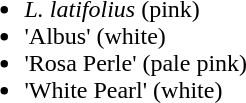<table>
<tr valign=top>
<td><br><ul><li><em>L. latifolius</em> (pink)</li><li>'Albus' (white)</li><li>'Rosa Perle' (pale pink)</li><li>'White Pearl' (white)</li></ul></td>
</tr>
</table>
